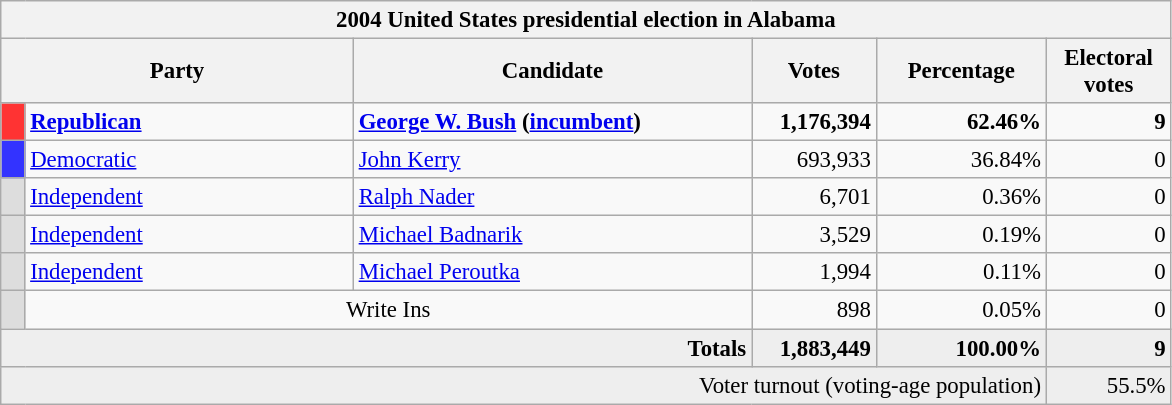<table class="wikitable" style="font-size: 95%;">
<tr>
<th colspan="6">2004 United States presidential election in Alabama</th>
</tr>
<tr>
<th colspan="2" style="width: 15em">Party</th>
<th style="width: 17em">Candidate</th>
<th style="width: 5em">Votes</th>
<th style="width: 7em">Percentage</th>
<th style="width: 5em">Electoral votes</th>
</tr>
<tr>
<th style="background:#f33; width:3px;"></th>
<td style="width: 130px"><strong><a href='#'>Republican</a></strong></td>
<td><strong><a href='#'>George W. Bush</a></strong> <strong>(<a href='#'>incumbent</a>)</strong></td>
<td style="text-align:right;"><strong>1,176,394</strong></td>
<td style="text-align:right;"><strong>62.46%</strong></td>
<td style="text-align:right;"><strong>9</strong></td>
</tr>
<tr>
<th style="background:#33f; width:3px;"></th>
<td style="width: 130px"><a href='#'>Democratic</a></td>
<td><a href='#'>John Kerry</a></td>
<td style="text-align:right;">693,933</td>
<td style="text-align:right;">36.84%</td>
<td style="text-align:right;">0</td>
</tr>
<tr>
<th style="background:#ddd; width:3px;"></th>
<td style="width: 130px"><a href='#'>Independent</a></td>
<td><a href='#'>Ralph Nader</a></td>
<td style="text-align:right;">6,701</td>
<td style="text-align:right;">0.36%</td>
<td style="text-align:right;">0</td>
</tr>
<tr>
<th style="background:#ddd; width:3px;"></th>
<td style="width: 130px"><a href='#'>Independent</a></td>
<td><a href='#'>Michael Badnarik</a></td>
<td style="text-align:right;">3,529</td>
<td style="text-align:right;">0.19%</td>
<td style="text-align:right;">0</td>
</tr>
<tr>
<th style="background:#ddd; width:3px;"></th>
<td style="width: 130px"><a href='#'>Independent</a></td>
<td><a href='#'>Michael Peroutka</a></td>
<td style="text-align:right;">1,994</td>
<td style="text-align:right;">0.11%</td>
<td style="text-align:right;">0</td>
</tr>
<tr>
<th style="background:#ddd; width:3px;"></th>
<td colspan="2" style="text-align:center;">Write Ins</td>
<td style="text-align:right;">898</td>
<td style="text-align:right;">0.05%</td>
<td style="text-align:right;">0</td>
</tr>
<tr style="background:#eee; text-align:right;">
<td colspan="3"><strong>Totals</strong></td>
<td><strong>1,883,449</strong></td>
<td><strong>100.00%</strong></td>
<td><strong>9</strong></td>
</tr>
<tr style="background:#eee; text-align:right;">
<td colspan="5">Voter turnout (voting-age population)</td>
<td>55.5%</td>
</tr>
</table>
